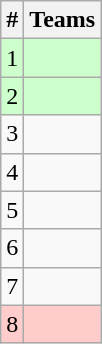<table class="wikitable">
<tr>
<th>#</th>
<th>Teams</th>
</tr>
<tr bgcolor=ccffcc>
<td>1</td>
<td></td>
</tr>
<tr bgcolor=ccffcc>
<td>2</td>
<td></td>
</tr>
<tr>
<td>3</td>
<td></td>
</tr>
<tr>
<td>4</td>
<td></td>
</tr>
<tr>
<td>5</td>
<td></td>
</tr>
<tr>
<td>6</td>
<td></td>
</tr>
<tr>
<td>7</td>
<td></td>
</tr>
<tr bgcolor=ffcccc>
<td>8</td>
<td></td>
</tr>
</table>
